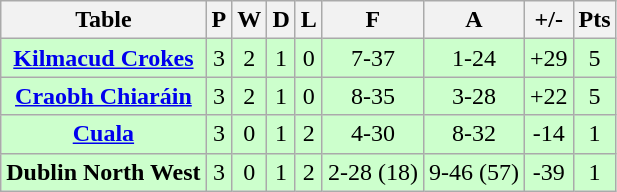<table class="wikitable">
<tr>
<th>Table</th>
<th>P</th>
<th>W</th>
<th>D</th>
<th>L</th>
<th>F</th>
<th>A</th>
<th>+/-</th>
<th>Pts</th>
</tr>
<tr style="text-align:Center; background:#cfc;">
<td><strong><a href='#'>Kilmacud Crokes</a></strong></td>
<td>3</td>
<td>2</td>
<td>1</td>
<td>0</td>
<td>7-37</td>
<td>1-24</td>
<td>+29</td>
<td>5</td>
</tr>
<tr style="text-align:Center; background:#cfc;">
<td><strong><a href='#'>Craobh Chiaráin</a></strong></td>
<td>3</td>
<td>2</td>
<td>1</td>
<td>0</td>
<td>8-35</td>
<td>3-28</td>
<td>+22</td>
<td>5</td>
</tr>
<tr style="text-align:Center; background:#cfc;">
<td><strong><a href='#'>Cuala</a></strong></td>
<td>3</td>
<td>0</td>
<td>1</td>
<td>2</td>
<td>4-30</td>
<td>8-32</td>
<td>-14</td>
<td>1</td>
</tr>
<tr style="text-align:Center; background:#cfc;">
<td><strong>Dublin North West</strong></td>
<td>3</td>
<td>0</td>
<td>1</td>
<td>2</td>
<td>2-28 (18)</td>
<td>9-46 (57)</td>
<td>-39</td>
<td>1</td>
</tr>
</table>
